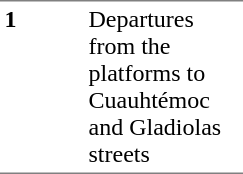<table border="0" cellpadding="3" cellspacing="0">
<tr>
<td style="border-bottom:solid 1px gray;border-top:solid 1px gray;" valign="top" width="50"><strong>1</strong></td>
<td style="border-top:solid 1px gray;border-bottom:solid 1px gray;" valign="top" width="100">Departures from the platforms to Cuauhtémoc and Gladiolas streets</td>
</tr>
</table>
